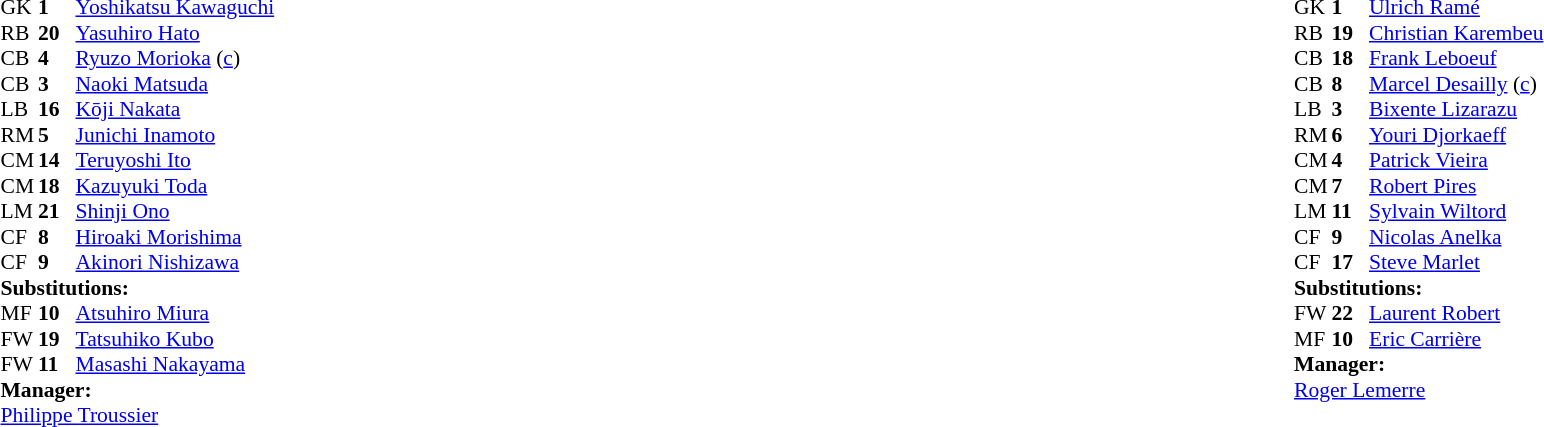<table width="100%">
<tr>
<td valign="top" width="50%"><br><table style="font-size: 90%" cellspacing="0" cellpadding="0">
<tr>
<td colspan="4"></td>
</tr>
<tr>
<th width="25"></th>
<th width="25"></th>
</tr>
<tr>
<td>GK</td>
<td><strong>1</strong></td>
<td><a href='#'>Yoshikatsu Kawaguchi</a></td>
</tr>
<tr>
<td>RB</td>
<td><strong>20</strong></td>
<td><a href='#'>Yasuhiro Hato</a></td>
</tr>
<tr>
<td>CB</td>
<td><strong>4</strong></td>
<td><a href='#'>Ryuzo Morioka</a> (<a href='#'>c</a>)</td>
</tr>
<tr>
<td>CB</td>
<td><strong>3</strong></td>
<td><a href='#'>Naoki Matsuda</a></td>
<td></td>
</tr>
<tr>
<td>LB</td>
<td><strong>16</strong></td>
<td><a href='#'>Kōji Nakata</a></td>
</tr>
<tr>
<td>RM</td>
<td><strong>5</strong></td>
<td><a href='#'>Junichi Inamoto</a></td>
<td></td>
<td></td>
</tr>
<tr>
<td>CM</td>
<td><strong>14</strong></td>
<td><a href='#'>Teruyoshi Ito</a></td>
</tr>
<tr>
<td>CM</td>
<td><strong>18</strong></td>
<td><a href='#'>Kazuyuki Toda</a></td>
</tr>
<tr>
<td>LM</td>
<td><strong>21</strong></td>
<td><a href='#'>Shinji Ono</a></td>
<td></td>
<td></td>
</tr>
<tr>
<td>CF</td>
<td><strong>8</strong></td>
<td><a href='#'>Hiroaki Morishima</a></td>
<td></td>
</tr>
<tr>
<td>CF</td>
<td><strong>9</strong></td>
<td><a href='#'>Akinori Nishizawa</a></td>
<td></td>
<td></td>
</tr>
<tr>
<td Colspan="3"><strong>Substitutions:</strong></td>
</tr>
<tr>
<td>MF</td>
<td><strong>10</strong></td>
<td><a href='#'>Atsuhiro Miura</a></td>
<td></td>
<td></td>
</tr>
<tr>
<td>FW</td>
<td><strong>19</strong></td>
<td><a href='#'>Tatsuhiko Kubo</a></td>
<td></td>
<td></td>
</tr>
<tr>
<td>FW</td>
<td><strong>11</strong></td>
<td><a href='#'>Masashi Nakayama</a></td>
<td></td>
<td></td>
</tr>
<tr>
<td colspan="3"><strong>Manager:</strong></td>
</tr>
<tr>
<td colspan="4"> <a href='#'>Philippe Troussier</a></td>
</tr>
</table>
</td>
<td valign="top"></td>
<td valign="top" width="50%"><br><table style="font-size: 90%" cellspacing="0" cellpadding="0" align=center>
<tr>
<td colspan="4"></td>
</tr>
<tr>
<th width="25"></th>
<th width="25"></th>
</tr>
<tr>
<td>GK</td>
<td><strong>1</strong></td>
<td><a href='#'>Ulrich Ramé</a></td>
</tr>
<tr>
<td>RB</td>
<td><strong>19</strong></td>
<td><a href='#'>Christian Karembeu</a></td>
</tr>
<tr>
<td>CB</td>
<td><strong>18</strong></td>
<td><a href='#'>Frank Leboeuf</a></td>
</tr>
<tr>
<td>CB</td>
<td><strong>8</strong></td>
<td><a href='#'>Marcel Desailly</a> (<a href='#'>c</a>)</td>
</tr>
<tr>
<td>LB</td>
<td><strong>3</strong></td>
<td><a href='#'>Bixente Lizarazu</a></td>
<td></td>
</tr>
<tr>
<td>RM</td>
<td><strong>6</strong></td>
<td><a href='#'>Youri Djorkaeff</a></td>
<td></td>
<td></td>
</tr>
<tr>
<td>CM</td>
<td><strong>4</strong></td>
<td><a href='#'>Patrick Vieira</a></td>
</tr>
<tr>
<td>CM</td>
<td><strong>7</strong></td>
<td><a href='#'>Robert Pires</a></td>
</tr>
<tr>
<td>LM</td>
<td><strong>11</strong></td>
<td><a href='#'>Sylvain Wiltord</a></td>
</tr>
<tr>
<td>CF</td>
<td><strong>9</strong></td>
<td><a href='#'>Nicolas Anelka</a></td>
</tr>
<tr>
<td>CF</td>
<td><strong>17</strong></td>
<td><a href='#'>Steve Marlet</a></td>
<td></td>
<td></td>
</tr>
<tr>
<td colspan="3"><strong>Substitutions:</strong></td>
</tr>
<tr>
<td>FW</td>
<td><strong>22</strong></td>
<td><a href='#'>Laurent Robert</a></td>
<td></td>
<td></td>
</tr>
<tr>
<td>MF</td>
<td><strong>10</strong></td>
<td><a href='#'>Eric Carrière</a></td>
<td></td>
<td></td>
</tr>
<tr>
<td colspan="3"><strong>Manager:</strong></td>
</tr>
<tr>
<td colspan="4"> <a href='#'>Roger Lemerre</a></td>
</tr>
</table>
</td>
</tr>
</table>
